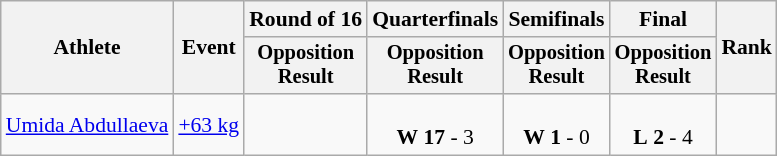<table class="wikitable" style="font-size:90%;">
<tr>
<th rowspan=2>Athlete</th>
<th rowspan=2>Event</th>
<th>Round of 16</th>
<th>Quarterfinals</th>
<th>Semifinals</th>
<th>Final</th>
<th rowspan=2>Rank</th>
</tr>
<tr style="font-size:95%">
<th>Opposition<br>Result</th>
<th>Opposition<br>Result</th>
<th>Opposition<br>Result</th>
<th>Opposition<br>Result</th>
</tr>
<tr align=center>
<td align=left><a href='#'>Umida Abdullaeva</a></td>
<td align=left><a href='#'>+63 kg</a></td>
<td></td>
<td><br><strong>W</strong> <strong>17</strong> - 3</td>
<td><br><strong>W</strong> <strong>1</strong> - 0</td>
<td><br><strong>L</strong> <strong>2</strong> - 4</td>
<td></td>
</tr>
</table>
